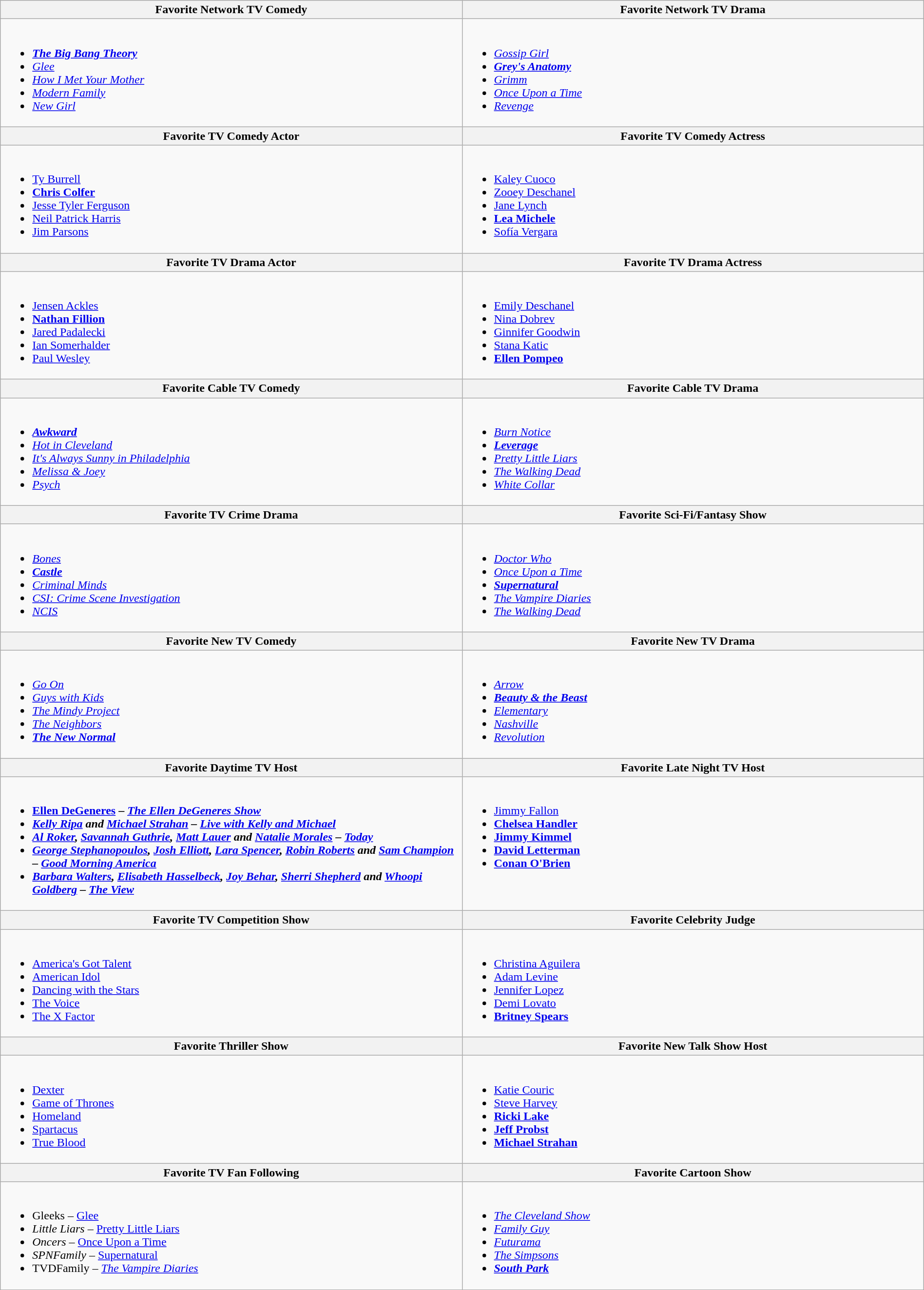<table class="wikitable" style="width:100%;">
<tr>
<th width=50%>Favorite Network TV Comedy</th>
<th width=50%>Favorite Network TV Drama</th>
</tr>
<tr>
<td valign="top"><br><ul><li><strong><em><a href='#'>The Big Bang Theory</a></em></strong></li><li><em><a href='#'>Glee</a></em></li><li><em><a href='#'>How I Met Your Mother</a></em></li><li><em><a href='#'>Modern Family</a></em></li><li><em><a href='#'>New Girl</a></em></li></ul></td>
<td valign="top"><br><ul><li><em><a href='#'>Gossip Girl</a></em></li><li><strong><em><a href='#'>Grey's Anatomy</a></em></strong></li><li><em><a href='#'>Grimm</a></em></li><li><em><a href='#'>Once Upon a Time</a></em></li><li><em><a href='#'>Revenge</a></em></li></ul></td>
</tr>
<tr>
<th>Favorite TV Comedy Actor</th>
<th>Favorite TV Comedy Actress</th>
</tr>
<tr>
<td valign="top"><br><ul><li><a href='#'>Ty Burrell</a></li><li><strong><a href='#'>Chris Colfer</a></strong></li><li><a href='#'>Jesse Tyler Ferguson</a></li><li><a href='#'>Neil Patrick Harris</a></li><li><a href='#'>Jim Parsons</a></li></ul></td>
<td valign="top"><br><ul><li><a href='#'>Kaley Cuoco</a></li><li><a href='#'>Zooey Deschanel</a></li><li><a href='#'>Jane Lynch</a></li><li><strong><a href='#'>Lea Michele</a></strong></li><li><a href='#'>Sofía Vergara</a></li></ul></td>
</tr>
<tr>
<th>Favorite TV Drama Actor</th>
<th>Favorite TV Drama Actress</th>
</tr>
<tr>
<td valign="top"><br><ul><li><a href='#'>Jensen Ackles</a></li><li><strong><a href='#'>Nathan Fillion</a></strong></li><li><a href='#'>Jared Padalecki</a></li><li><a href='#'>Ian Somerhalder</a></li><li><a href='#'>Paul Wesley</a></li></ul></td>
<td valign="top"><br><ul><li><a href='#'>Emily Deschanel</a></li><li><a href='#'>Nina Dobrev</a></li><li><a href='#'>Ginnifer Goodwin</a></li><li><a href='#'>Stana Katic</a></li><li><strong><a href='#'>Ellen Pompeo</a></strong></li></ul></td>
</tr>
<tr>
<th>Favorite Cable TV Comedy</th>
<th>Favorite Cable TV Drama</th>
</tr>
<tr>
<td valign="top"><br><ul><li><strong><em><a href='#'>Awkward</a></em></strong></li><li><em><a href='#'>Hot in Cleveland</a></em></li><li><em><a href='#'>It's Always Sunny in Philadelphia</a></em></li><li><em><a href='#'>Melissa & Joey</a></em></li><li><em><a href='#'>Psych</a></em></li></ul></td>
<td valign="top"><br><ul><li><em><a href='#'>Burn Notice</a></em></li><li><strong><em><a href='#'>Leverage</a></em></strong></li><li><em><a href='#'>Pretty Little Liars</a></em></li><li><em><a href='#'>The Walking Dead</a></em></li><li><em><a href='#'>White Collar</a></em></li></ul></td>
</tr>
<tr>
<th>Favorite TV Crime Drama</th>
<th>Favorite Sci-Fi/Fantasy Show</th>
</tr>
<tr>
<td valign="top"><br><ul><li><em><a href='#'>Bones</a></em></li><li><strong><em><a href='#'>Castle</a></em></strong></li><li><em><a href='#'>Criminal Minds</a></em></li><li><em><a href='#'>CSI: Crime Scene Investigation</a></em></li><li><em><a href='#'>NCIS</a></em></li></ul></td>
<td valign="top"><br><ul><li><em><a href='#'>Doctor Who</a></em></li><li><em><a href='#'>Once Upon a Time</a></em></li><li><strong><em><a href='#'>Supernatural</a></em></strong></li><li><em><a href='#'>The Vampire Diaries</a></em></li><li><em><a href='#'>The Walking Dead</a></em></li></ul></td>
</tr>
<tr>
<th>Favorite New TV Comedy</th>
<th>Favorite New TV Drama</th>
</tr>
<tr>
<td valign="top"><br><ul><li><em><a href='#'>Go On</a></em></li><li><em><a href='#'>Guys with Kids</a></em></li><li><em><a href='#'>The Mindy Project</a></em></li><li><em><a href='#'>The Neighbors</a></em></li><li><strong><em><a href='#'>The New Normal</a></em></strong></li></ul></td>
<td valign="top"><br><ul><li><em><a href='#'>Arrow</a></em></li><li><strong><em><a href='#'>Beauty & the Beast</a></em></strong></li><li><em><a href='#'>Elementary</a></em></li><li><em><a href='#'>Nashville</a></em></li><li><em><a href='#'>Revolution</a></em></li></ul></td>
</tr>
<tr>
<th>Favorite Daytime TV Host</th>
<th>Favorite Late Night TV Host</th>
</tr>
<tr>
<td valign="top"><br><ul><li><strong><a href='#'>Ellen DeGeneres</a> – <em><a href='#'>The Ellen DeGeneres Show</a><strong><em></li><li><a href='#'>Kelly Ripa</a> and <a href='#'>Michael Strahan</a> – </em><a href='#'>Live with Kelly and Michael</a><em></li><li><a href='#'>Al Roker</a>, <a href='#'>Savannah Guthrie</a>, <a href='#'>Matt Lauer</a> and <a href='#'>Natalie Morales</a> – </em><a href='#'>Today</a><em></li><li><a href='#'>George Stephanopoulos</a>, <a href='#'>Josh Elliott</a>, <a href='#'>Lara Spencer</a>, <a href='#'>Robin Roberts</a> and <a href='#'>Sam Champion</a> – </em><a href='#'>Good Morning America</a><em></li><li><a href='#'>Barbara Walters</a>, <a href='#'>Elisabeth Hasselbeck</a>, <a href='#'>Joy Behar</a>, <a href='#'>Sherri Shepherd</a> and <a href='#'>Whoopi Goldberg</a> – </em><a href='#'>The View</a><em></li></ul></td>
<td valign="top"><br><ul><li></strong><a href='#'>Jimmy Fallon</a><strong></li><li><a href='#'>Chelsea Handler</a></li><li><a href='#'>Jimmy Kimmel</a></li><li><a href='#'>David Letterman</a></li><li><a href='#'>Conan O'Brien</a></li></ul></td>
</tr>
<tr>
<th>Favorite TV Competition Show</th>
<th>Favorite Celebrity Judge</th>
</tr>
<tr>
<td valign="top"><br><ul><li></em><a href='#'>America's Got Talent</a><em></li><li></em><a href='#'>American Idol</a><em></li><li></em><a href='#'>Dancing with the Stars</a><em></li><li></em><a href='#'>The Voice</a><em></li><li></em></strong><a href='#'>The X Factor</a><strong><em></li></ul></td>
<td valign="top"><br><ul><li><a href='#'>Christina Aguilera</a></li><li><a href='#'>Adam Levine</a></li><li><a href='#'>Jennifer Lopez</a></li><li></strong><a href='#'>Demi Lovato</a><strong></li><li><a href='#'>Britney Spears</a></li></ul></td>
</tr>
<tr>
<th>Favorite Thriller Show</th>
<th>Favorite New Talk Show Host</th>
</tr>
<tr>
<td valign="top"><br><ul><li></em><a href='#'>Dexter</a><em></li><li></em><a href='#'>Game of Thrones</a><em></li><li></em><a href='#'>Homeland</a><em></li><li></em><a href='#'>Spartacus</a><em></li><li></em></strong><a href='#'>True Blood</a><strong><em></li></ul></td>
<td valign="top"><br><ul><li><a href='#'>Katie Couric</a></li><li></strong><a href='#'>Steve Harvey</a><strong></li><li><a href='#'>Ricki Lake</a></li><li><a href='#'>Jeff Probst</a></li><li><a href='#'>Michael Strahan</a></li></ul></td>
</tr>
<tr>
<th>Favorite TV Fan Following</th>
<th>Favorite Cartoon Show</th>
</tr>
<tr>
<td valign="top"><br><ul><li>Gleeks – </em><a href='#'>Glee</a><em></li><li>Little Liars – </em><a href='#'>Pretty Little Liars</a><em></li><li>Oncers – </em><a href='#'>Once Upon a Time</a><em></li><li></strong>SPNFamily – </em><a href='#'>Supernatural</a></em></strong></li><li>TVDFamily – <em><a href='#'>The Vampire Diaries</a></em></li></ul></td>
<td valign="top"><br><ul><li><em><a href='#'>The Cleveland Show</a></em></li><li><em><a href='#'>Family Guy</a></em></li><li><em><a href='#'>Futurama</a></em></li><li><em><a href='#'>The Simpsons</a></em></li><li><strong><em><a href='#'>South Park</a></em></strong></li></ul></td>
</tr>
</table>
